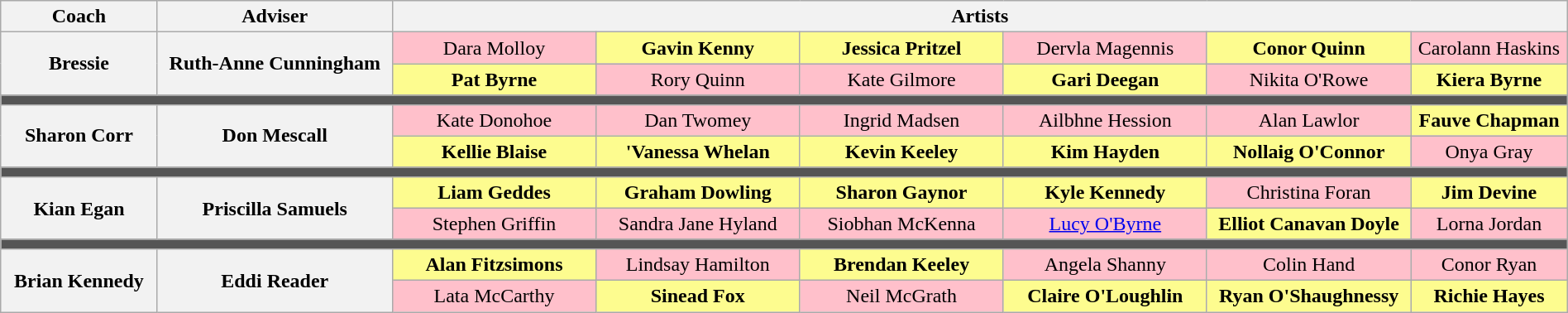<table class="wikitable" style="text-align: center; width:100%;">
<tr>
<th width="10%">Coach</th>
<th width="15%">Adviser</th>
<th colspan="6" width="70%">Artists</th>
</tr>
<tr>
<th rowspan="2">Bressie</th>
<th rowspan="2">Ruth-Anne Cunningham</th>
<td scope="col" width="13%" style="background:pink">Dara Molloy</td>
<td scope="col" width="13%" style="background:#fdfc8f"><strong>Gavin Kenny</strong></td>
<td scope="col" width="13%" style="background:#fdfc8f"><strong>Jessica Pritzel</strong></td>
<td scope="col" width="13%" style="background:pink">Dervla Magennis</td>
<td scope="col" width="13%" style="background:#fdfc8f"><strong>Conor Quinn</strong></td>
<td scope="col" width="13%" style="background:pink">Carolann Haskins</td>
</tr>
<tr>
<td style="background:#fdfc8f"><strong>Pat Byrne</strong></td>
<td style="background:pink">Rory Quinn</td>
<td style="background:pink">Kate Gilmore</td>
<td style="background:#fdfc8f"><strong>Gari Deegan</strong></td>
<td style="background:pink">Nikita O'Rowe</td>
<td style="background:#fdfc8f"><strong>Kiera Byrne</strong></td>
</tr>
<tr>
<td colspan="8" style="background:#555555;"></td>
</tr>
<tr>
<th rowspan="2">Sharon Corr</th>
<th rowspan="2">Don Mescall</th>
<td style="background:pink">Kate Donohoe</td>
<td style="background:pink">Dan Twomey</td>
<td style="background:pink">Ingrid Madsen</td>
<td style="background:pink">Ailbhne Hession</td>
<td style="background:pink">Alan Lawlor</td>
<td style="background:#fdfc8f"><strong>Fauve Chapman</strong></td>
</tr>
<tr>
<td style="background:#fdfc8f"><strong>Kellie Blaise</strong></td>
<td style="background:#fdfc8f"><strong>'Vanessa Whelan</strong></td>
<td style="background:#fdfc8f"><strong>Kevin Keeley</strong></td>
<td style="background:#fdfc8f"><strong>Kim Hayden</strong></td>
<td style="background:#fdfc8f"><strong>Nollaig O'Connor</strong></td>
<td style="background:pink">Onya Gray</td>
</tr>
<tr>
<td colspan="8" style="background:#555555;"></td>
</tr>
<tr>
<th rowspan="2">Kian Egan</th>
<th rowspan="2">Priscilla Samuels</th>
<td style="background:#fdfc8f"><strong>Liam Geddes</strong></td>
<td style="background:#fdfc8f"><strong>Graham Dowling</strong></td>
<td style="background:#fdfc8f"><strong>Sharon Gaynor</strong></td>
<td style="background:#fdfc8f"><strong>Kyle Kennedy</strong></td>
<td style="background:pink">Christina Foran</td>
<td style="background:#fdfc8f"><strong>Jim Devine</strong></td>
</tr>
<tr>
<td style="background:pink">Stephen Griffin</td>
<td style="background:pink">Sandra Jane Hyland</td>
<td style="background:pink">Siobhan McKenna</td>
<td style="background:pink"><a href='#'>Lucy O'Byrne</a></td>
<td style="background:#fdfc8f"><strong>Elliot Canavan Doyle</strong></td>
<td style="background:pink">Lorna Jordan</td>
</tr>
<tr>
<td colspan="8" style="background:#555555;"></td>
</tr>
<tr>
<th rowspan="2">Brian Kennedy</th>
<th rowspan="2">Eddi Reader</th>
<td style="background:#fdfc8f"><strong>Alan Fitzsimons</strong></td>
<td style="background:pink">Lindsay Hamilton</td>
<td style="background:#fdfc8f"><strong>Brendan Keeley</strong></td>
<td style="background:pink">Angela Shanny</td>
<td style="background:pink">Colin Hand</td>
<td style="background:pink">Conor Ryan</td>
</tr>
<tr>
<td style="background:pink">Lata McCarthy</td>
<td style="background:#fdfc8f"><strong>Sinead Fox</strong></td>
<td style="background:pink">Neil McGrath</td>
<td style="background:#fdfc8f"><strong>Claire O'Loughlin</strong></td>
<td style="background:#fdfc8f"><strong>Ryan O'Shaughnessy</strong></td>
<td style="background:#fdfc8f"><strong>Richie Hayes</strong></td>
</tr>
</table>
